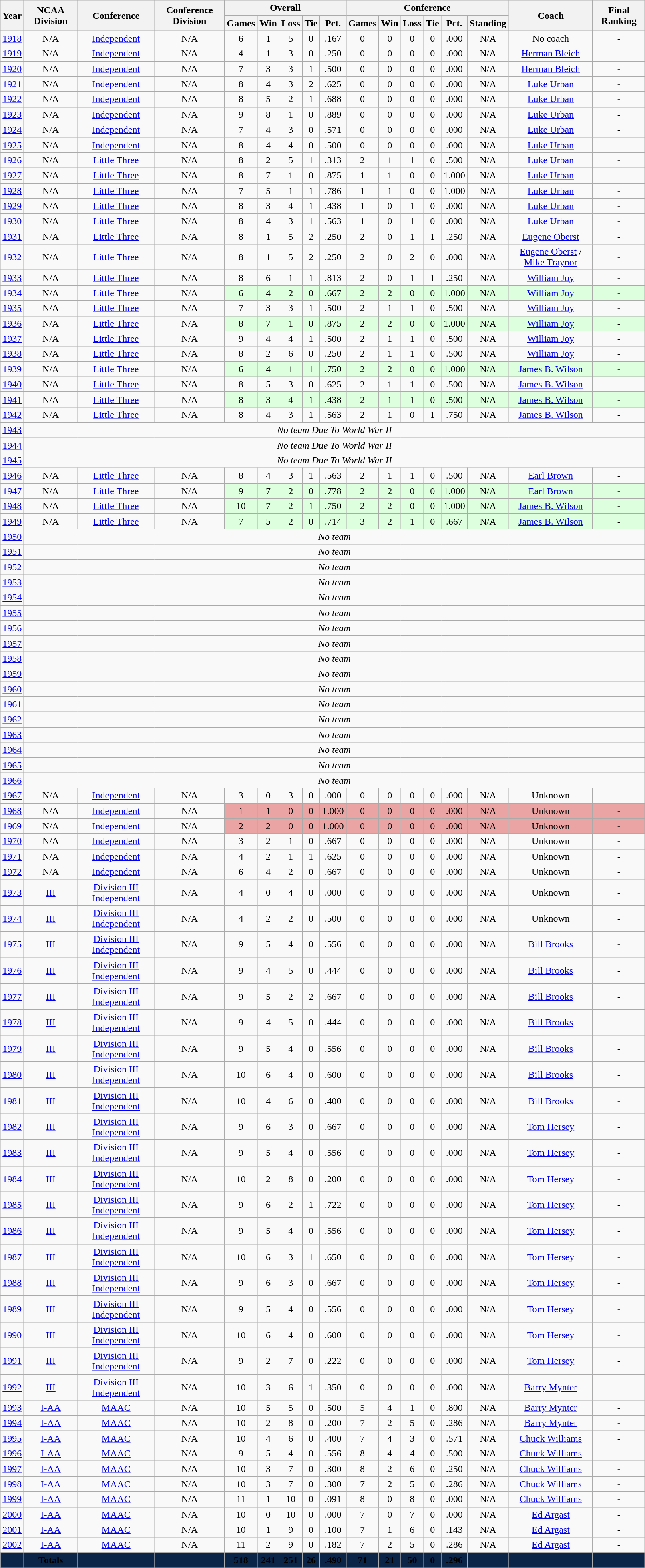<table class="wikitable" style="text-align: center;" width=85%>
<tr>
<th rowspan=2>Year</th>
<th rowspan=2>NCAA Division</th>
<th rowspan=2>Conference</th>
<th rowspan=2>Conference Division</th>
<th colspan="5">Overall</th>
<th colspan="6">Conference</th>
<th rowspan=2>Coach</th>
<th rowspan=2>Final Ranking</th>
</tr>
<tr>
<th>Games</th>
<th>Win</th>
<th>Loss</th>
<th>Tie</th>
<th>Pct.</th>
<th>Games</th>
<th>Win</th>
<th>Loss</th>
<th>Tie</th>
<th>Pct.</th>
<th>Standing</th>
</tr>
<tr>
<td><a href='#'>1918</a></td>
<td>N/A</td>
<td><a href='#'>Independent</a></td>
<td>N/A</td>
<td>6</td>
<td>1</td>
<td>5</td>
<td>0</td>
<td>.167</td>
<td>0</td>
<td>0</td>
<td>0</td>
<td>0</td>
<td>.000</td>
<td>N/A</td>
<td>No coach</td>
<td>-</td>
</tr>
<tr>
<td><a href='#'>1919</a></td>
<td>N/A</td>
<td><a href='#'>Independent</a></td>
<td>N/A</td>
<td>4</td>
<td>1</td>
<td>3</td>
<td>0</td>
<td>.250</td>
<td>0</td>
<td>0</td>
<td>0</td>
<td>0</td>
<td>.000</td>
<td>N/A</td>
<td><a href='#'>Herman Bleich</a></td>
<td>-</td>
</tr>
<tr>
<td><a href='#'>1920</a></td>
<td>N/A</td>
<td><a href='#'>Independent</a></td>
<td>N/A</td>
<td>7</td>
<td>3</td>
<td>3</td>
<td>1</td>
<td>.500</td>
<td>0</td>
<td>0</td>
<td>0</td>
<td>0</td>
<td>.000</td>
<td>N/A</td>
<td><a href='#'>Herman Bleich</a></td>
<td>-</td>
</tr>
<tr>
<td><a href='#'>1921</a></td>
<td>N/A</td>
<td><a href='#'>Independent</a></td>
<td>N/A</td>
<td>8</td>
<td>4</td>
<td>3</td>
<td>2</td>
<td>.625</td>
<td>0</td>
<td>0</td>
<td>0</td>
<td>0</td>
<td>.000</td>
<td>N/A</td>
<td><a href='#'>Luke Urban</a></td>
<td>-</td>
</tr>
<tr>
<td><a href='#'>1922</a></td>
<td>N/A</td>
<td><a href='#'>Independent</a></td>
<td>N/A</td>
<td>8</td>
<td>5</td>
<td>2</td>
<td>1</td>
<td>.688</td>
<td>0</td>
<td>0</td>
<td>0</td>
<td>0</td>
<td>.000</td>
<td>N/A</td>
<td><a href='#'>Luke Urban</a></td>
<td>-</td>
</tr>
<tr>
<td><a href='#'>1923</a></td>
<td>N/A</td>
<td><a href='#'>Independent</a></td>
<td>N/A</td>
<td>9</td>
<td>8</td>
<td>1</td>
<td>0</td>
<td>.889</td>
<td>0</td>
<td>0</td>
<td>0</td>
<td>0</td>
<td>.000</td>
<td>N/A</td>
<td><a href='#'>Luke Urban</a></td>
<td>-</td>
</tr>
<tr>
<td><a href='#'>1924</a></td>
<td>N/A</td>
<td><a href='#'>Independent</a></td>
<td>N/A</td>
<td>7</td>
<td>4</td>
<td>3</td>
<td>0</td>
<td>.571</td>
<td>0</td>
<td>0</td>
<td>0</td>
<td>0</td>
<td>.000</td>
<td>N/A</td>
<td><a href='#'>Luke Urban</a></td>
<td>-</td>
</tr>
<tr>
<td><a href='#'>1925</a></td>
<td>N/A</td>
<td><a href='#'>Independent</a></td>
<td>N/A</td>
<td>8</td>
<td>4</td>
<td>4</td>
<td>0</td>
<td>.500</td>
<td>0</td>
<td>0</td>
<td>0</td>
<td>0</td>
<td>.000</td>
<td>N/A</td>
<td><a href='#'>Luke Urban</a></td>
<td>-</td>
</tr>
<tr>
<td><a href='#'>1926</a></td>
<td>N/A</td>
<td><a href='#'>Little Three</a></td>
<td>N/A</td>
<td>8</td>
<td>2</td>
<td>5</td>
<td>1</td>
<td>.313</td>
<td>2</td>
<td>1</td>
<td>1</td>
<td>0</td>
<td>.500</td>
<td>N/A</td>
<td><a href='#'>Luke Urban</a></td>
<td>-</td>
</tr>
<tr>
<td><a href='#'>1927</a></td>
<td>N/A</td>
<td><a href='#'>Little Three</a></td>
<td>N/A</td>
<td>8</td>
<td>7</td>
<td>1</td>
<td>0</td>
<td>.875</td>
<td>1</td>
<td>1</td>
<td>0</td>
<td>0</td>
<td>1.000</td>
<td>N/A</td>
<td><a href='#'>Luke Urban</a></td>
<td>-</td>
</tr>
<tr>
<td><a href='#'>1928</a></td>
<td>N/A</td>
<td><a href='#'>Little Three</a></td>
<td>N/A</td>
<td>7</td>
<td>5</td>
<td>1</td>
<td>1</td>
<td>.786</td>
<td>1</td>
<td>1</td>
<td>0</td>
<td>0</td>
<td>1.000</td>
<td>N/A</td>
<td><a href='#'>Luke Urban</a></td>
<td>-</td>
</tr>
<tr>
<td><a href='#'>1929</a></td>
<td>N/A</td>
<td><a href='#'>Little Three</a></td>
<td>N/A</td>
<td>8</td>
<td>3</td>
<td>4</td>
<td>1</td>
<td>.438</td>
<td>1</td>
<td>0</td>
<td>1</td>
<td>0</td>
<td>.000</td>
<td>N/A</td>
<td><a href='#'>Luke Urban</a></td>
<td>-</td>
</tr>
<tr>
<td><a href='#'>1930</a></td>
<td>N/A</td>
<td><a href='#'>Little Three</a></td>
<td>N/A</td>
<td>8</td>
<td>4</td>
<td>3</td>
<td>1</td>
<td>.563</td>
<td>1</td>
<td>0</td>
<td>1</td>
<td>0</td>
<td>.000</td>
<td>N/A</td>
<td><a href='#'>Luke Urban</a></td>
<td>-</td>
</tr>
<tr>
<td><a href='#'>1931</a></td>
<td>N/A</td>
<td><a href='#'>Little Three</a></td>
<td>N/A</td>
<td>8</td>
<td>1</td>
<td>5</td>
<td>2</td>
<td>.250</td>
<td>2</td>
<td>0</td>
<td>1</td>
<td>1</td>
<td>.250</td>
<td>N/A</td>
<td><a href='#'>Eugene Oberst</a></td>
<td>-</td>
</tr>
<tr>
<td><a href='#'>1932</a></td>
<td>N/A</td>
<td><a href='#'>Little Three</a></td>
<td>N/A</td>
<td>8</td>
<td>1</td>
<td>5</td>
<td>2</td>
<td>.250</td>
<td>2</td>
<td>0</td>
<td>2</td>
<td>0</td>
<td>.000</td>
<td>N/A</td>
<td><a href='#'>Eugene Oberst</a> / <a href='#'>Mike Traynor</a></td>
<td>-</td>
</tr>
<tr>
<td><a href='#'>1933</a></td>
<td>N/A</td>
<td><a href='#'>Little Three</a></td>
<td>N/A</td>
<td>8</td>
<td>6</td>
<td>1</td>
<td>1</td>
<td>.813</td>
<td>2</td>
<td>0</td>
<td>1</td>
<td>1</td>
<td>.250</td>
<td>N/A</td>
<td><a href='#'>William Joy</a></td>
<td>-</td>
</tr>
<tr>
<td><a href='#'>1934</a></td>
<td>N/A</td>
<td><a href='#'>Little Three</a></td>
<td>N/A</td>
<td bgcolor="#DDFFDD">6</td>
<td bgcolor="#DDFFDD">4</td>
<td bgcolor="#DDFFDD">2</td>
<td bgcolor="#DDFFDD">0</td>
<td bgcolor="#DDFFDD">.667</td>
<td bgcolor="#DDFFDD">2</td>
<td bgcolor="#DDFFDD">2</td>
<td bgcolor="#DDFFDD">0</td>
<td bgcolor="#DDFFDD">0</td>
<td bgcolor="#DDFFDD">1.000</td>
<td bgcolor="#DDFFDD">N/A</td>
<td bgcolor="#DDFFDD"><a href='#'>William Joy</a></td>
<td bgcolor="#DDFFDD">-</td>
</tr>
<tr>
<td><a href='#'>1935</a></td>
<td>N/A</td>
<td><a href='#'>Little Three</a></td>
<td>N/A</td>
<td>7</td>
<td>3</td>
<td>3</td>
<td>1</td>
<td>.500</td>
<td>2</td>
<td>1</td>
<td>1</td>
<td>0</td>
<td>.500</td>
<td>N/A</td>
<td><a href='#'>William Joy</a></td>
<td>-</td>
</tr>
<tr>
<td><a href='#'>1936</a></td>
<td>N/A</td>
<td><a href='#'>Little Three</a></td>
<td>N/A</td>
<td bgcolor="#DDFFDD">8</td>
<td bgcolor="#DDFFDD">7</td>
<td bgcolor="#DDFFDD">1</td>
<td bgcolor="#DDFFDD">0</td>
<td bgcolor="#DDFFDD">.875</td>
<td bgcolor="#DDFFDD">2</td>
<td bgcolor="#DDFFDD">2</td>
<td bgcolor="#DDFFDD">0</td>
<td bgcolor="#DDFFDD">0</td>
<td bgcolor="#DDFFDD">1.000</td>
<td bgcolor="#DDFFDD">N/A</td>
<td bgcolor="#DDFFDD"><a href='#'>William Joy</a></td>
<td bgcolor="#DDFFDD">-</td>
</tr>
<tr>
<td><a href='#'>1937</a></td>
<td>N/A</td>
<td><a href='#'>Little Three</a></td>
<td>N/A</td>
<td>9</td>
<td>4</td>
<td>4</td>
<td>1</td>
<td>.500</td>
<td>2</td>
<td>1</td>
<td>1</td>
<td>0</td>
<td>.500</td>
<td>N/A</td>
<td><a href='#'>William Joy</a></td>
<td>-</td>
</tr>
<tr>
<td><a href='#'>1938</a></td>
<td>N/A</td>
<td><a href='#'>Little Three</a></td>
<td>N/A</td>
<td>8</td>
<td>2</td>
<td>6</td>
<td>0</td>
<td>.250</td>
<td>2</td>
<td>1</td>
<td>1</td>
<td>0</td>
<td>.500</td>
<td>N/A</td>
<td><a href='#'>William Joy</a></td>
<td>-</td>
</tr>
<tr>
<td><a href='#'>1939</a></td>
<td>N/A</td>
<td><a href='#'>Little Three</a></td>
<td>N/A</td>
<td bgcolor="#DDFFDD">6</td>
<td bgcolor="#DDFFDD">4</td>
<td bgcolor="#DDFFDD">1</td>
<td bgcolor="#DDFFDD">1</td>
<td bgcolor="#DDFFDD">.750</td>
<td bgcolor="#DDFFDD">2</td>
<td bgcolor="#DDFFDD">2</td>
<td bgcolor="#DDFFDD">0</td>
<td bgcolor="#DDFFDD">0</td>
<td bgcolor="#DDFFDD">1.000</td>
<td bgcolor="#DDFFDD">N/A</td>
<td bgcolor="#DDFFDD"><a href='#'>James B. Wilson</a></td>
<td bgcolor="#DDFFDD">-</td>
</tr>
<tr>
<td><a href='#'>1940</a></td>
<td>N/A</td>
<td><a href='#'>Little Three</a></td>
<td>N/A</td>
<td>8</td>
<td>5</td>
<td>3</td>
<td>0</td>
<td>.625</td>
<td>2</td>
<td>1</td>
<td>1</td>
<td>0</td>
<td>.500</td>
<td>N/A</td>
<td><a href='#'>James B. Wilson</a></td>
<td>-</td>
</tr>
<tr>
<td><a href='#'>1941</a></td>
<td>N/A</td>
<td><a href='#'>Little Three</a></td>
<td>N/A</td>
<td bgcolor="#DDFFDD">8</td>
<td bgcolor="#DDFFDD">3</td>
<td bgcolor="#DDFFDD">4</td>
<td bgcolor="#DDFFDD">1</td>
<td bgcolor="#DDFFDD">.438</td>
<td bgcolor="#DDFFDD">2</td>
<td bgcolor="#DDFFDD">1</td>
<td bgcolor="#DDFFDD">1</td>
<td bgcolor="#DDFFDD">0</td>
<td bgcolor="#DDFFDD">.500</td>
<td bgcolor="#DDFFDD">N/A</td>
<td bgcolor="#DDFFDD"><a href='#'>James B. Wilson</a></td>
<td bgcolor="#DDFFDD">-</td>
</tr>
<tr>
<td><a href='#'>1942</a></td>
<td>N/A</td>
<td><a href='#'>Little Three</a></td>
<td>N/A</td>
<td>8</td>
<td>4</td>
<td>3</td>
<td>1</td>
<td>.563</td>
<td>2</td>
<td>1</td>
<td>0</td>
<td>1</td>
<td>.750</td>
<td>N/A</td>
<td><a href='#'>James B. Wilson</a></td>
<td>-</td>
</tr>
<tr>
<td><a href='#'>1943</a></td>
<td colspan="16"><em>No team Due To World War II</em></td>
</tr>
<tr>
<td><a href='#'>1944</a></td>
<td colspan="16"><em>No team Due To World War II</em></td>
</tr>
<tr>
<td><a href='#'>1945</a></td>
<td colspan="16"><em>No team Due To World War II</em></td>
</tr>
<tr>
<td><a href='#'>1946</a></td>
<td>N/A</td>
<td><a href='#'>Little Three</a></td>
<td>N/A</td>
<td>8</td>
<td>4</td>
<td>3</td>
<td>1</td>
<td>.563</td>
<td>2</td>
<td>1</td>
<td>1</td>
<td>0</td>
<td>.500</td>
<td>N/A</td>
<td><a href='#'>Earl Brown</a></td>
<td>-</td>
</tr>
<tr>
<td><a href='#'>1947</a></td>
<td>N/A</td>
<td><a href='#'>Little Three</a></td>
<td>N/A</td>
<td bgcolor="#DDFFDD">9</td>
<td bgcolor="#DDFFDD">7</td>
<td bgcolor="#DDFFDD">2</td>
<td bgcolor="#DDFFDD">0</td>
<td bgcolor="#DDFFDD">.778</td>
<td bgcolor="#DDFFDD">2</td>
<td bgcolor="#DDFFDD">2</td>
<td bgcolor="#DDFFDD">0</td>
<td bgcolor="#DDFFDD">0</td>
<td bgcolor="#DDFFDD">1.000</td>
<td bgcolor="#DDFFDD">N/A</td>
<td bgcolor="#DDFFDD"><a href='#'>Earl Brown</a></td>
<td bgcolor="#DDFFDD">-</td>
</tr>
<tr>
<td><a href='#'>1948</a></td>
<td>N/A</td>
<td><a href='#'>Little Three</a></td>
<td>N/A</td>
<td bgcolor="#DDFFDD">10</td>
<td bgcolor="#DDFFDD">7</td>
<td bgcolor="#DDFFDD">2</td>
<td bgcolor="#DDFFDD">1</td>
<td bgcolor="#DDFFDD">.750</td>
<td bgcolor="#DDFFDD">2</td>
<td bgcolor="#DDFFDD">2</td>
<td bgcolor="#DDFFDD">0</td>
<td bgcolor="#DDFFDD">0</td>
<td bgcolor="#DDFFDD">1.000</td>
<td bgcolor="#DDFFDD">N/A</td>
<td bgcolor="#DDFFDD"><a href='#'>James B. Wilson</a></td>
<td bgcolor="#DDFFDD">-</td>
</tr>
<tr>
<td><a href='#'>1949</a></td>
<td>N/A</td>
<td><a href='#'>Little Three</a></td>
<td>N/A</td>
<td bgcolor="#DDFFDD">7</td>
<td bgcolor="#DDFFDD">5</td>
<td bgcolor="#DDFFDD">2</td>
<td bgcolor="#DDFFDD">0</td>
<td bgcolor="#DDFFDD">.714</td>
<td bgcolor="#DDFFDD">3</td>
<td bgcolor="#DDFFDD">2</td>
<td bgcolor="#DDFFDD">1</td>
<td bgcolor="#DDFFDD">0</td>
<td bgcolor="#DDFFDD">.667</td>
<td bgcolor="#DDFFDD">N/A</td>
<td bgcolor="#DDFFDD"><a href='#'>James B. Wilson</a></td>
<td bgcolor="#DDFFDD">-</td>
</tr>
<tr>
<td><a href='#'>1950</a></td>
<td colspan="16"><em>No team</em></td>
</tr>
<tr>
<td><a href='#'>1951</a></td>
<td colspan="16"><em>No team</em></td>
</tr>
<tr>
<td><a href='#'>1952</a></td>
<td colspan="16"><em>No team</em></td>
</tr>
<tr>
<td><a href='#'>1953</a></td>
<td colspan="16"><em>No team</em></td>
</tr>
<tr>
<td><a href='#'>1954</a></td>
<td colspan="16"><em>No team</em></td>
</tr>
<tr>
<td><a href='#'>1955</a></td>
<td colspan="16"><em>No team</em></td>
</tr>
<tr>
<td><a href='#'>1956</a></td>
<td colspan="16"><em>No team</em></td>
</tr>
<tr>
<td><a href='#'>1957</a></td>
<td colspan="16"><em>No team</em></td>
</tr>
<tr>
<td><a href='#'>1958</a></td>
<td colspan="16"><em>No team</em></td>
</tr>
<tr>
<td><a href='#'>1959</a></td>
<td colspan="16"><em>No team</em></td>
</tr>
<tr>
<td><a href='#'>1960</a></td>
<td colspan="16"><em>No team</em></td>
</tr>
<tr>
<td><a href='#'>1961</a></td>
<td colspan="16"><em>No team</em></td>
</tr>
<tr>
<td><a href='#'>1962</a></td>
<td colspan="16"><em>No team</em></td>
</tr>
<tr>
<td><a href='#'>1963</a></td>
<td colspan="16"><em>No team</em></td>
</tr>
<tr>
<td><a href='#'>1964</a></td>
<td colspan="16"><em>No team</em></td>
</tr>
<tr>
<td><a href='#'>1965</a></td>
<td colspan="16"><em>No team</em></td>
</tr>
<tr>
<td><a href='#'>1966</a></td>
<td colspan="16"><em>No team</em></td>
</tr>
<tr>
<td><a href='#'>1967</a></td>
<td>N/A</td>
<td><a href='#'>Independent</a></td>
<td>N/A</td>
<td>3</td>
<td>0</td>
<td>3</td>
<td>0</td>
<td>.000</td>
<td>0</td>
<td>0</td>
<td>0</td>
<td>0</td>
<td>.000</td>
<td>N/A</td>
<td>Unknown</td>
<td>-</td>
</tr>
<tr>
<td><a href='#'>1968</a></td>
<td>N/A</td>
<td><a href='#'>Independent</a></td>
<td>N/A</td>
<td bgcolor="#EBA4A4">1</td>
<td bgcolor="#EBA4A4">1</td>
<td bgcolor="#EBA4A4">0</td>
<td bgcolor="#EBA4A4">0</td>
<td bgcolor="#EBA4A4">1.000</td>
<td bgcolor="#EBA4A4">0</td>
<td bgcolor="#EBA4A4">0</td>
<td bgcolor="#EBA4A4">0</td>
<td bgcolor="#EBA4A4">0</td>
<td bgcolor="#EBA4A4">.000</td>
<td bgcolor="#EBA4A4">N/A</td>
<td bgcolor="#EBA4A4">Unknown</td>
<td bgcolor="#EBA4A4">-</td>
</tr>
<tr>
<td><a href='#'>1969</a></td>
<td>N/A</td>
<td><a href='#'>Independent</a></td>
<td>N/A</td>
<td bgcolor="#EBA4A4">2</td>
<td bgcolor="#EBA4A4">2</td>
<td bgcolor="#EBA4A4">0</td>
<td bgcolor="#EBA4A4">0</td>
<td bgcolor="#EBA4A4">1.000</td>
<td bgcolor="#EBA4A4">0</td>
<td bgcolor="#EBA4A4">0</td>
<td bgcolor="#EBA4A4">0</td>
<td bgcolor="#EBA4A4">0</td>
<td bgcolor="#EBA4A4">.000</td>
<td bgcolor="#EBA4A4">N/A</td>
<td bgcolor="#EBA4A4">Unknown</td>
<td bgcolor="#EBA4A4">-</td>
</tr>
<tr>
<td><a href='#'>1970</a></td>
<td>N/A</td>
<td><a href='#'>Independent</a></td>
<td>N/A</td>
<td>3</td>
<td>2</td>
<td>1</td>
<td>0</td>
<td>.667</td>
<td>0</td>
<td>0</td>
<td>0</td>
<td>0</td>
<td>.000</td>
<td>N/A</td>
<td>Unknown</td>
<td>-</td>
</tr>
<tr>
<td><a href='#'>1971</a></td>
<td>N/A</td>
<td><a href='#'>Independent</a></td>
<td>N/A</td>
<td>4</td>
<td>2</td>
<td>1</td>
<td>1</td>
<td>.625</td>
<td>0</td>
<td>0</td>
<td>0</td>
<td>0</td>
<td>.000</td>
<td>N/A</td>
<td>Unknown</td>
<td>-</td>
</tr>
<tr>
<td><a href='#'>1972</a></td>
<td>N/A</td>
<td><a href='#'>Independent</a></td>
<td>N/A</td>
<td>6</td>
<td>4</td>
<td>2</td>
<td>0</td>
<td>.667</td>
<td>0</td>
<td>0</td>
<td>0</td>
<td>0</td>
<td>.000</td>
<td>N/A</td>
<td>Unknown</td>
<td>-</td>
</tr>
<tr>
<td><a href='#'>1973</a></td>
<td><a href='#'>III</a></td>
<td><a href='#'>Division III Independent</a></td>
<td>N/A</td>
<td>4</td>
<td>0</td>
<td>4</td>
<td>0</td>
<td>.000</td>
<td>0</td>
<td>0</td>
<td>0</td>
<td>0</td>
<td>.000</td>
<td>N/A</td>
<td>Unknown</td>
<td>-</td>
</tr>
<tr>
<td><a href='#'>1974</a></td>
<td><a href='#'>III</a></td>
<td><a href='#'>Division III Independent</a></td>
<td>N/A</td>
<td>4</td>
<td>2</td>
<td>2</td>
<td>0</td>
<td>.500</td>
<td>0</td>
<td>0</td>
<td>0</td>
<td>0</td>
<td>.000</td>
<td>N/A</td>
<td>Unknown</td>
<td>-</td>
</tr>
<tr>
<td><a href='#'>1975</a></td>
<td><a href='#'>III</a></td>
<td><a href='#'>Division III Independent</a></td>
<td>N/A</td>
<td>9</td>
<td>5</td>
<td>4</td>
<td>0</td>
<td>.556</td>
<td>0</td>
<td>0</td>
<td>0</td>
<td>0</td>
<td>.000</td>
<td>N/A</td>
<td><a href='#'>Bill Brooks</a></td>
<td>-</td>
</tr>
<tr>
<td><a href='#'>1976</a></td>
<td><a href='#'>III</a></td>
<td><a href='#'>Division III Independent</a></td>
<td>N/A</td>
<td>9</td>
<td>4</td>
<td>5</td>
<td>0</td>
<td>.444</td>
<td>0</td>
<td>0</td>
<td>0</td>
<td>0</td>
<td>.000</td>
<td>N/A</td>
<td><a href='#'>Bill Brooks</a></td>
<td>-</td>
</tr>
<tr>
<td><a href='#'>1977</a></td>
<td><a href='#'>III</a></td>
<td><a href='#'>Division III Independent</a></td>
<td>N/A</td>
<td>9</td>
<td>5</td>
<td>2</td>
<td>2</td>
<td>.667</td>
<td>0</td>
<td>0</td>
<td>0</td>
<td>0</td>
<td>.000</td>
<td>N/A</td>
<td><a href='#'>Bill Brooks</a></td>
<td>-</td>
</tr>
<tr>
<td><a href='#'>1978</a></td>
<td><a href='#'>III</a></td>
<td><a href='#'>Division III Independent</a></td>
<td>N/A</td>
<td>9</td>
<td>4</td>
<td>5</td>
<td>0</td>
<td>.444</td>
<td>0</td>
<td>0</td>
<td>0</td>
<td>0</td>
<td>.000</td>
<td>N/A</td>
<td><a href='#'>Bill Brooks</a></td>
<td>-</td>
</tr>
<tr>
<td><a href='#'>1979</a></td>
<td><a href='#'>III</a></td>
<td><a href='#'>Division III Independent</a></td>
<td>N/A</td>
<td>9</td>
<td>5</td>
<td>4</td>
<td>0</td>
<td>.556</td>
<td>0</td>
<td>0</td>
<td>0</td>
<td>0</td>
<td>.000</td>
<td>N/A</td>
<td><a href='#'>Bill Brooks</a></td>
<td>-</td>
</tr>
<tr>
<td><a href='#'>1980</a></td>
<td><a href='#'>III</a></td>
<td><a href='#'>Division III Independent</a></td>
<td>N/A</td>
<td>10</td>
<td>6</td>
<td>4</td>
<td>0</td>
<td>.600</td>
<td>0</td>
<td>0</td>
<td>0</td>
<td>0</td>
<td>.000</td>
<td>N/A</td>
<td><a href='#'>Bill Brooks</a></td>
<td>-</td>
</tr>
<tr>
<td><a href='#'>1981</a></td>
<td><a href='#'>III</a></td>
<td><a href='#'>Division III Independent</a></td>
<td>N/A</td>
<td>10</td>
<td>4</td>
<td>6</td>
<td>0</td>
<td>.400</td>
<td>0</td>
<td>0</td>
<td>0</td>
<td>0</td>
<td>.000</td>
<td>N/A</td>
<td><a href='#'>Bill Brooks</a></td>
<td>-</td>
</tr>
<tr>
<td><a href='#'>1982</a></td>
<td><a href='#'>III</a></td>
<td><a href='#'>Division III Independent</a></td>
<td>N/A</td>
<td>9</td>
<td>6</td>
<td>3</td>
<td>0</td>
<td>.667</td>
<td>0</td>
<td>0</td>
<td>0</td>
<td>0</td>
<td>.000</td>
<td>N/A</td>
<td><a href='#'>Tom Hersey</a></td>
<td>-</td>
</tr>
<tr>
<td><a href='#'>1983</a></td>
<td><a href='#'>III</a></td>
<td><a href='#'>Division III Independent</a></td>
<td>N/A</td>
<td>9</td>
<td>5</td>
<td>4</td>
<td>0</td>
<td>.556</td>
<td>0</td>
<td>0</td>
<td>0</td>
<td>0</td>
<td>.000</td>
<td>N/A</td>
<td><a href='#'>Tom Hersey</a></td>
<td>-</td>
</tr>
<tr>
<td><a href='#'>1984</a></td>
<td><a href='#'>III</a></td>
<td><a href='#'>Division III Independent</a></td>
<td>N/A</td>
<td>10</td>
<td>2</td>
<td>8</td>
<td>0</td>
<td>.200</td>
<td>0</td>
<td>0</td>
<td>0</td>
<td>0</td>
<td>.000</td>
<td>N/A</td>
<td><a href='#'>Tom Hersey</a></td>
<td>-</td>
</tr>
<tr>
<td><a href='#'>1985</a></td>
<td><a href='#'>III</a></td>
<td><a href='#'>Division III Independent</a></td>
<td>N/A</td>
<td>9</td>
<td>6</td>
<td>2</td>
<td>1</td>
<td>.722</td>
<td>0</td>
<td>0</td>
<td>0</td>
<td>0</td>
<td>.000</td>
<td>N/A</td>
<td><a href='#'>Tom Hersey</a></td>
<td>-</td>
</tr>
<tr>
<td><a href='#'>1986</a></td>
<td><a href='#'>III</a></td>
<td><a href='#'>Division III Independent</a></td>
<td>N/A</td>
<td>9</td>
<td>5</td>
<td>4</td>
<td>0</td>
<td>.556</td>
<td>0</td>
<td>0</td>
<td>0</td>
<td>0</td>
<td>.000</td>
<td>N/A</td>
<td><a href='#'>Tom Hersey</a></td>
<td>-</td>
</tr>
<tr>
<td><a href='#'>1987</a></td>
<td><a href='#'>III</a></td>
<td><a href='#'>Division III Independent</a></td>
<td>N/A</td>
<td>10</td>
<td>6</td>
<td>3</td>
<td>1</td>
<td>.650</td>
<td>0</td>
<td>0</td>
<td>0</td>
<td>0</td>
<td>.000</td>
<td>N/A</td>
<td><a href='#'>Tom Hersey</a></td>
<td>-</td>
</tr>
<tr>
<td><a href='#'>1988</a></td>
<td><a href='#'>III</a></td>
<td><a href='#'>Division III Independent</a></td>
<td>N/A</td>
<td>9</td>
<td>6</td>
<td>3</td>
<td>0</td>
<td>.667</td>
<td>0</td>
<td>0</td>
<td>0</td>
<td>0</td>
<td>.000</td>
<td>N/A</td>
<td><a href='#'>Tom Hersey</a></td>
<td>-</td>
</tr>
<tr>
<td><a href='#'>1989</a></td>
<td><a href='#'>III</a></td>
<td><a href='#'>Division III Independent</a></td>
<td>N/A</td>
<td>9</td>
<td>5</td>
<td>4</td>
<td>0</td>
<td>.556</td>
<td>0</td>
<td>0</td>
<td>0</td>
<td>0</td>
<td>.000</td>
<td>N/A</td>
<td><a href='#'>Tom Hersey</a></td>
<td>-</td>
</tr>
<tr>
<td><a href='#'>1990</a></td>
<td><a href='#'>III</a></td>
<td><a href='#'>Division III Independent</a></td>
<td>N/A</td>
<td>10</td>
<td>6</td>
<td>4</td>
<td>0</td>
<td>.600</td>
<td>0</td>
<td>0</td>
<td>0</td>
<td>0</td>
<td>.000</td>
<td>N/A</td>
<td><a href='#'>Tom Hersey</a></td>
<td>-</td>
</tr>
<tr>
<td><a href='#'>1991</a></td>
<td><a href='#'>III</a></td>
<td><a href='#'>Division III Independent</a></td>
<td>N/A</td>
<td>9</td>
<td>2</td>
<td>7</td>
<td>0</td>
<td>.222</td>
<td>0</td>
<td>0</td>
<td>0</td>
<td>0</td>
<td>.000</td>
<td>N/A</td>
<td><a href='#'>Tom Hersey</a></td>
<td>-</td>
</tr>
<tr>
<td><a href='#'>1992</a></td>
<td><a href='#'>III</a></td>
<td><a href='#'>Division III Independent</a></td>
<td>N/A</td>
<td>10</td>
<td>3</td>
<td>6</td>
<td>1</td>
<td>.350</td>
<td>0</td>
<td>0</td>
<td>0</td>
<td>0</td>
<td>.000</td>
<td>N/A</td>
<td><a href='#'>Barry Mynter</a></td>
<td>-</td>
</tr>
<tr>
<td><a href='#'>1993</a></td>
<td><a href='#'>I-AA</a></td>
<td><a href='#'>MAAC</a></td>
<td>N/A</td>
<td>10</td>
<td>5</td>
<td>5</td>
<td>0</td>
<td>.500</td>
<td>5</td>
<td>4</td>
<td>1</td>
<td>0</td>
<td>.800</td>
<td>N/A</td>
<td><a href='#'>Barry Mynter</a></td>
<td>-</td>
</tr>
<tr>
<td><a href='#'>1994</a></td>
<td><a href='#'>I-AA</a></td>
<td><a href='#'>MAAC</a></td>
<td>N/A</td>
<td>10</td>
<td>2</td>
<td>8</td>
<td>0</td>
<td>.200</td>
<td>7</td>
<td>2</td>
<td>5</td>
<td>0</td>
<td>.286</td>
<td>N/A</td>
<td><a href='#'>Barry Mynter</a></td>
<td>-</td>
</tr>
<tr>
<td><a href='#'>1995</a></td>
<td><a href='#'>I-AA</a></td>
<td><a href='#'>MAAC</a></td>
<td>N/A</td>
<td>10</td>
<td>4</td>
<td>6</td>
<td>0</td>
<td>.400</td>
<td>7</td>
<td>4</td>
<td>3</td>
<td>0</td>
<td>.571</td>
<td>N/A</td>
<td><a href='#'>Chuck Williams</a></td>
<td>-</td>
</tr>
<tr>
<td><a href='#'>1996</a></td>
<td><a href='#'>I-AA</a></td>
<td><a href='#'>MAAC</a></td>
<td>N/A</td>
<td>9</td>
<td>5</td>
<td>4</td>
<td>0</td>
<td>.556</td>
<td>8</td>
<td>4</td>
<td>4</td>
<td>0</td>
<td>.500</td>
<td>N/A</td>
<td><a href='#'>Chuck Williams</a></td>
<td>-</td>
</tr>
<tr>
<td><a href='#'>1997</a></td>
<td><a href='#'>I-AA</a></td>
<td><a href='#'>MAAC</a></td>
<td>N/A</td>
<td>10</td>
<td>3</td>
<td>7</td>
<td>0</td>
<td>.300</td>
<td>8</td>
<td>2</td>
<td>6</td>
<td>0</td>
<td>.250</td>
<td>N/A</td>
<td><a href='#'>Chuck Williams</a></td>
<td>-</td>
</tr>
<tr>
<td><a href='#'>1998</a></td>
<td><a href='#'>I-AA</a></td>
<td><a href='#'>MAAC</a></td>
<td>N/A</td>
<td>10</td>
<td>3</td>
<td>7</td>
<td>0</td>
<td>.300</td>
<td>7</td>
<td>2</td>
<td>5</td>
<td>0</td>
<td>.286</td>
<td>N/A</td>
<td><a href='#'>Chuck Williams</a></td>
<td>-</td>
</tr>
<tr>
<td><a href='#'>1999</a></td>
<td><a href='#'>I-AA</a></td>
<td><a href='#'>MAAC</a></td>
<td>N/A</td>
<td>11</td>
<td>1</td>
<td>10</td>
<td>0</td>
<td>.091</td>
<td>8</td>
<td>0</td>
<td>8</td>
<td>0</td>
<td>.000</td>
<td>N/A</td>
<td><a href='#'>Chuck Williams</a></td>
<td>-</td>
</tr>
<tr>
<td><a href='#'>2000</a></td>
<td><a href='#'>I-AA</a></td>
<td><a href='#'>MAAC</a></td>
<td>N/A</td>
<td>10</td>
<td>0</td>
<td>10</td>
<td>0</td>
<td>.000</td>
<td>7</td>
<td>0</td>
<td>7</td>
<td>0</td>
<td>.000</td>
<td>N/A</td>
<td><a href='#'>Ed Argast</a></td>
<td>-</td>
</tr>
<tr>
<td><a href='#'>2001</a></td>
<td><a href='#'>I-AA</a></td>
<td><a href='#'>MAAC</a></td>
<td>N/A</td>
<td>10</td>
<td>1</td>
<td>9</td>
<td>0</td>
<td>.100</td>
<td>7</td>
<td>1</td>
<td>6</td>
<td>0</td>
<td>.143</td>
<td>N/A</td>
<td><a href='#'>Ed Argast</a></td>
<td>-</td>
</tr>
<tr>
<td><a href='#'>2002</a></td>
<td><a href='#'>I-AA</a></td>
<td><a href='#'>MAAC</a></td>
<td>N/A</td>
<td>11</td>
<td>2</td>
<td>9</td>
<td>0</td>
<td>.182</td>
<td>7</td>
<td>2</td>
<td>5</td>
<td>0</td>
<td>.286</td>
<td>N/A</td>
<td><a href='#'>Ed Argast</a></td>
<td>-</td>
</tr>
<tr>
<td colspan=1 bgcolor="#0B2548"></td>
<td colspan=1 bgcolor="#0B2548"><span><strong>Totals</strong></span></td>
<td colspan=1 bgcolor="#0B2548"></td>
<td colspan=1 bgcolor="#0B2548"></td>
<td colspan=1 bgcolor="#0B2548"><span><strong>518</strong></span></td>
<td colspan=1 bgcolor="#0B2548"><span><strong>241</strong></span></td>
<td colspan=1 bgcolor="#0B2548"><span><strong>251</strong></span></td>
<td colspan=1 bgcolor="#0B2548"><span><strong>26</strong></span></td>
<td colspan=1 bgcolor="#0B2548"><span><strong>.490</strong></span></td>
<td colspan=1 bgcolor="#0B2548"><span><strong>71</strong></span></td>
<td colspan=1 bgcolor="#0B2548"><span><strong>21</strong></span></td>
<td colspan=1 bgcolor="#0B2548"><span><strong>50</strong></span></td>
<td colspan=1 bgcolor="#0B2548"><span><strong>0</strong></span></td>
<td colspan=1 bgcolor="#0B2548"><span><strong>.296</strong></span></td>
<td colspan=1 bgcolor="#0B2548"></td>
<td colspan=1 bgcolor="#0B2548"></td>
<td colspan=1 bgcolor="#0B2548"></td>
</tr>
</table>
